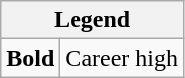<table class="wikitable mw-collapsible">
<tr>
<th colspan="2">Legend</th>
</tr>
<tr>
<td><strong>Bold</strong></td>
<td>Career high</td>
</tr>
</table>
